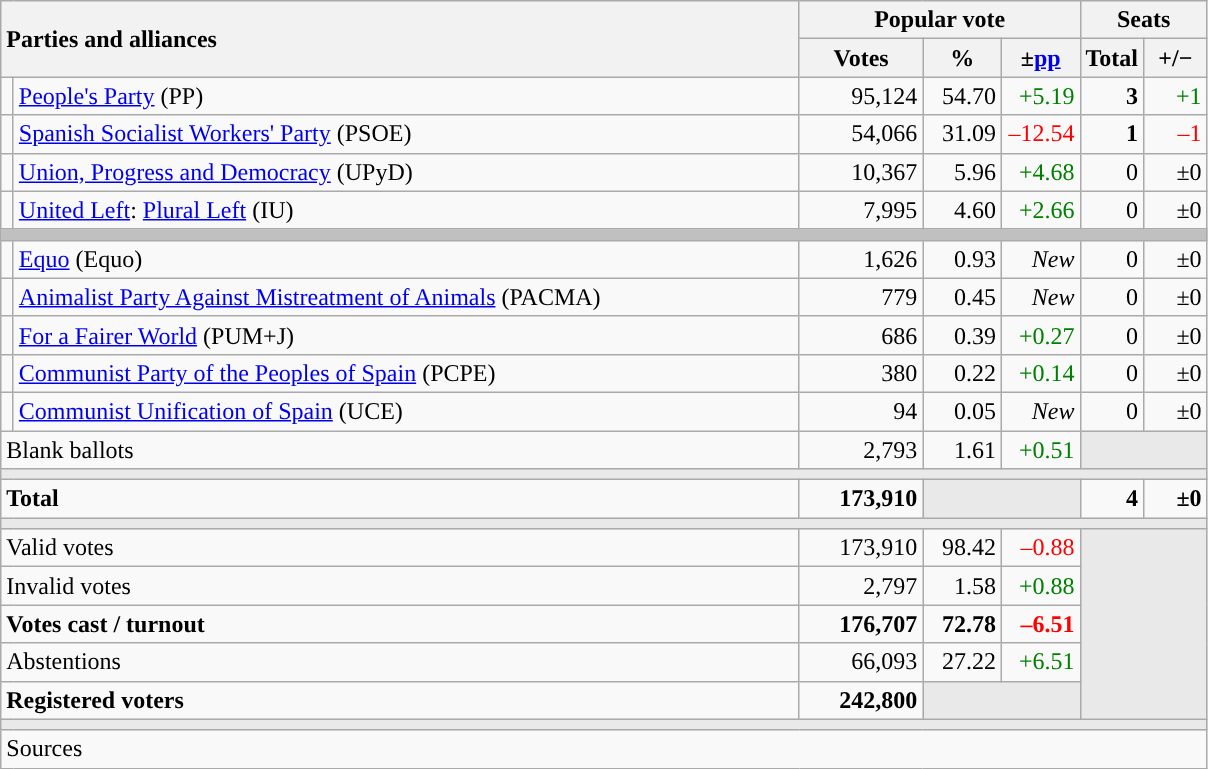<table class="wikitable" style="text-align:right;">
<tr>
<th style="text-align:left;" rowspan="2" colspan="2" width="525">Parties and alliances</th>
<th colspan="3">Popular vote</th>
<th colspan="2">Seats</th>
</tr>
<tr>
<th width="75">Votes</th>
<th width="45">%</th>
<th width="45">±<a href='#'>pp</a></th>
<th width="35">Total</th>
<th width="35">+/−</th>
</tr>
<tr>
<td width="1" style="color:inherit;background:"></td>
<td align="left"><a href='#'>People's Party</a> (PP)</td>
<td>95,124</td>
<td>54.70</td>
<td style="color:green;">+5.19</td>
<td><strong>3</strong></td>
<td style="color:green;">+1</td>
</tr>
<tr>
<td style="color:inherit;background:"></td>
<td align="left"><a href='#'>Spanish Socialist Workers' Party</a> (PSOE)</td>
<td>54,066</td>
<td>31.09</td>
<td style="color:red;">–12.54</td>
<td><strong>1</strong></td>
<td style="color:red;">–1</td>
</tr>
<tr>
<td style="color:inherit;background:"></td>
<td align="left"><a href='#'>Union, Progress and Democracy</a> (UPyD)</td>
<td>10,367</td>
<td>5.96</td>
<td style="color:green;">+4.68</td>
<td>0</td>
<td>±0</td>
</tr>
<tr>
<td style="color:inherit;background:"></td>
<td align="left"><a href='#'>United Left</a>: <a href='#'>Plural Left</a> (IU)</td>
<td>7,995</td>
<td>4.60</td>
<td style="color:green;">+2.66</td>
<td>0</td>
<td>±0</td>
</tr>
<tr>
<td colspan="7" bgcolor="#C0C0C0"></td>
</tr>
<tr>
<td style="color:inherit;background:"></td>
<td align="left"><a href='#'>Equo</a> (Equo)</td>
<td>1,626</td>
<td>0.93</td>
<td><em>New</em></td>
<td>0</td>
<td>±0</td>
</tr>
<tr>
<td style="color:inherit;background:"></td>
<td align="left"><a href='#'>Animalist Party Against Mistreatment of Animals</a> (PACMA)</td>
<td>779</td>
<td>0.45</td>
<td><em>New</em></td>
<td>0</td>
<td>±0</td>
</tr>
<tr>
<td style="color:inherit;background:"></td>
<td align="left"><a href='#'>For a Fairer World</a> (PUM+J)</td>
<td>686</td>
<td>0.39</td>
<td style="color:green;">+0.27</td>
<td>0</td>
<td>±0</td>
</tr>
<tr>
<td style="color:inherit;background:"></td>
<td align="left"><a href='#'>Communist Party of the Peoples of Spain</a> (PCPE)</td>
<td>380</td>
<td>0.22</td>
<td style="color:green;">+0.14</td>
<td>0</td>
<td>±0</td>
</tr>
<tr>
<td style="color:inherit;background:"></td>
<td align="left"><a href='#'>Communist Unification of Spain</a> (UCE)</td>
<td>94</td>
<td>0.05</td>
<td><em>New</em></td>
<td>0</td>
<td>±0</td>
</tr>
<tr>
<td align="left" colspan="2">Blank ballots</td>
<td>2,793</td>
<td>1.61</td>
<td style="color:green;">+0.51</td>
<td bgcolor="#E9E9E9" colspan="2"></td>
</tr>
<tr>
<td colspan="7" bgcolor="#E9E9E9"></td>
</tr>
<tr style="font-weight:bold;">
<td align="left" colspan="2">Total</td>
<td>173,910</td>
<td bgcolor="#E9E9E9" colspan="2"></td>
<td>4</td>
<td>±0</td>
</tr>
<tr>
<td colspan="7" bgcolor="#E9E9E9"></td>
</tr>
<tr>
<td align="left" colspan="2">Valid votes</td>
<td>173,910</td>
<td>98.42</td>
<td style="color:red;">–0.88</td>
<td bgcolor="#E9E9E9" colspan="2" rowspan="5"></td>
</tr>
<tr>
<td align="left" colspan="2">Invalid votes</td>
<td>2,797</td>
<td>1.58</td>
<td style="color:green;">+0.88</td>
</tr>
<tr style="font-weight:bold;">
<td align="left" colspan="2">Votes cast / turnout</td>
<td>176,707</td>
<td>72.78</td>
<td style="color:red;">–6.51</td>
</tr>
<tr>
<td align="left" colspan="2">Abstentions</td>
<td>66,093</td>
<td>27.22</td>
<td style="color:green;">+6.51</td>
</tr>
<tr style="font-weight:bold;">
<td align="left" colspan="2">Registered voters</td>
<td>242,800</td>
<td bgcolor="#E9E9E9" colspan="2"></td>
</tr>
<tr>
<td colspan="7" bgcolor="#E9E9E9"></td>
</tr>
<tr>
<td align="left" colspan="7">Sources</td>
</tr>
</table>
